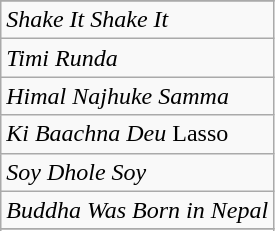<table class=wikitable sortable">
<tr>
</tr>
<tr>
<td><em>Shake It Shake It</em></td>
</tr>
<tr>
<td><em>Timi Runda</em></td>
</tr>
<tr>
<td><em>Himal Najhuke Samma</em></td>
</tr>
<tr>
<td><em>Ki Baachna Deu</em> Lasso</td>
</tr>
<tr>
<td><em>Soy Dhole Soy</em></td>
</tr>
<tr>
<td><em>Buddha Was Born in Nepal</em></td>
</tr>
<tr>
</tr>
<tr>
</tr>
</table>
